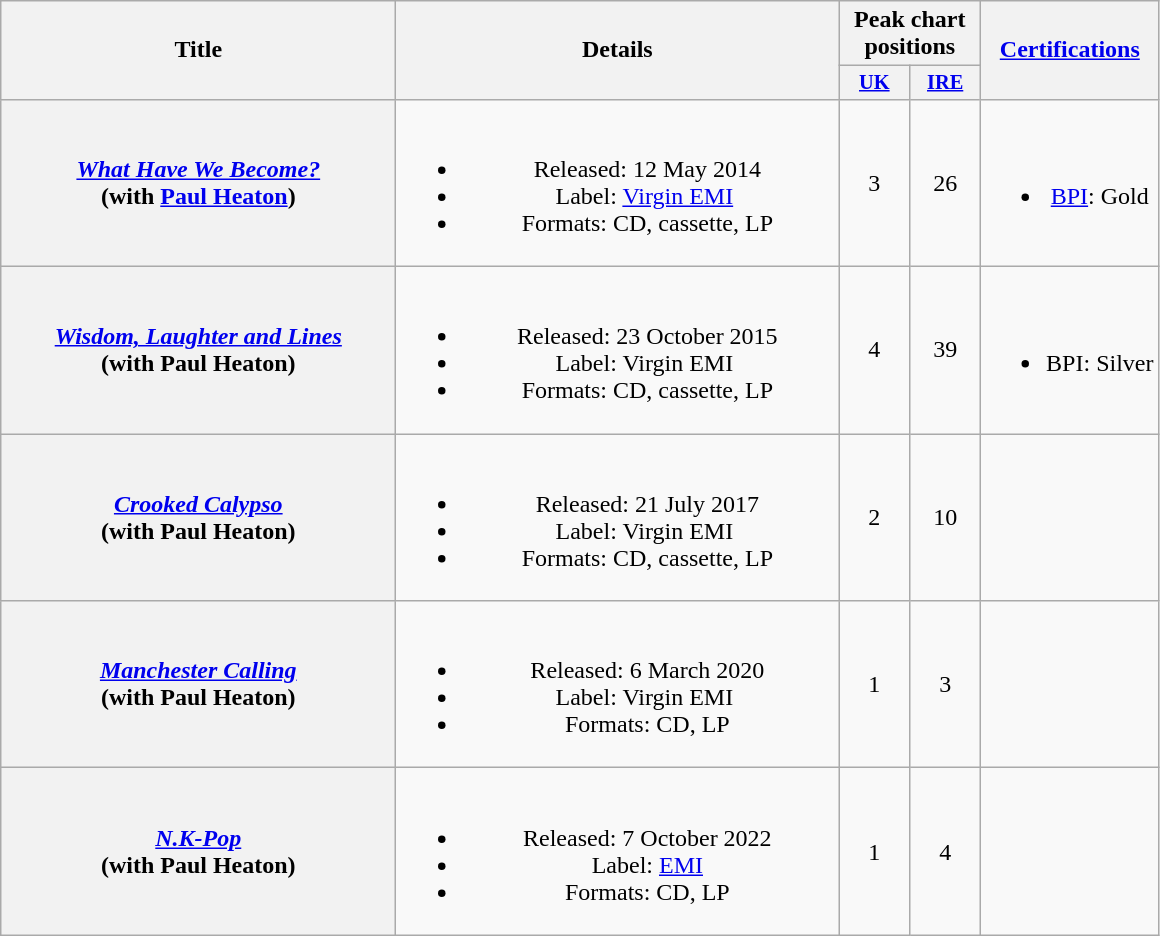<table class="wikitable plainrowheaders" style="text-align:center;">
<tr>
<th scope="col" rowspan="2" style="width:16em;">Title</th>
<th scope="col" rowspan="2" style="width:18em;">Details</th>
<th scope="col" colspan="2">Peak chart positions</th>
<th scope="col" rowspan="2"><a href='#'>Certifications</a></th>
</tr>
<tr>
<th scope="col" style="width:3em;font-size:85%;"><a href='#'>UK</a><br></th>
<th scope="col" style="width:3em;font-size:85%;"><a href='#'>IRE</a><br></th>
</tr>
<tr>
<th scope="row"><em><a href='#'>What Have We Become?</a></em><br><span>(with <a href='#'>Paul Heaton</a>)</span></th>
<td><br><ul><li>Released: 12 May 2014</li><li>Label: <a href='#'>Virgin EMI</a> </li><li>Formats: CD, cassette, LP</li></ul></td>
<td>3</td>
<td>26</td>
<td><br><ul><li><a href='#'>BPI</a>: Gold</li></ul></td>
</tr>
<tr>
<th scope="row"><em><a href='#'>Wisdom, Laughter and Lines</a></em><br><span>(with Paul Heaton)</span></th>
<td><br><ul><li>Released: 23 October 2015</li><li>Label: Virgin EMI </li><li>Formats: CD, cassette, LP</li></ul></td>
<td>4</td>
<td>39</td>
<td><br><ul><li>BPI: Silver</li></ul></td>
</tr>
<tr>
<th scope="row"><em><a href='#'>Crooked Calypso</a></em><br><span>(with Paul Heaton)</span></th>
<td><br><ul><li>Released: 21 July 2017</li><li>Label: Virgin EMI </li><li>Formats: CD, cassette, LP</li></ul></td>
<td>2</td>
<td>10</td>
<td></td>
</tr>
<tr>
<th scope="row"><em><a href='#'>Manchester Calling</a></em><br><span>(with Paul Heaton)</span></th>
<td><br><ul><li>Released: 6 March 2020</li><li>Label: Virgin EMI </li><li>Formats: CD, LP</li></ul></td>
<td>1</td>
<td>3</td>
<td></td>
</tr>
<tr>
<th scope="row"><em><a href='#'>N.K-Pop</a></em><br><span>(with Paul Heaton)</span></th>
<td><br><ul><li>Released: 7 October 2022</li><li>Label: <a href='#'>EMI</a></li><li>Formats: CD, LP</li></ul></td>
<td>1</td>
<td>4<br></td>
<td></td>
</tr>
</table>
